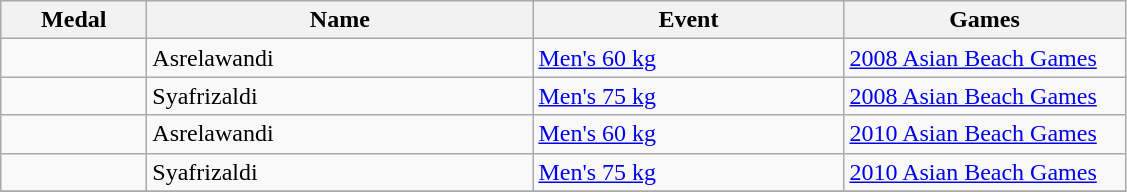<table class="wikitable sortable" style="font-size:100%">
<tr>
<th width="90">Medal</th>
<th width="250">Name</th>
<th width="200">Event</th>
<th width="180">Games</th>
</tr>
<tr>
<td></td>
<td>Asrelawandi</td>
<td><a href='#'>Men's 60 kg</a></td>
<td><a href='#'>2008 Asian Beach Games</a></td>
</tr>
<tr>
<td></td>
<td>Syafrizaldi</td>
<td><a href='#'>Men's 75 kg</a></td>
<td><a href='#'>2008 Asian Beach Games</a></td>
</tr>
<tr>
<td></td>
<td>Asrelawandi</td>
<td><a href='#'>Men's 60 kg</a></td>
<td><a href='#'>2010 Asian Beach Games</a></td>
</tr>
<tr>
<td></td>
<td>Syafrizaldi</td>
<td><a href='#'>Men's 75 kg</a></td>
<td><a href='#'>2010 Asian Beach Games</a></td>
</tr>
<tr>
</tr>
</table>
